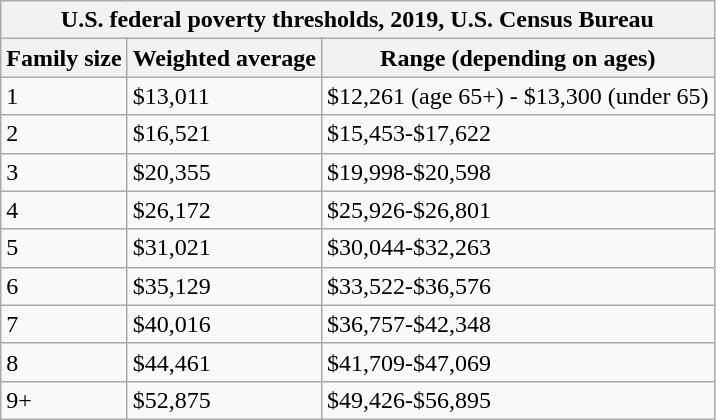<table class="wikitable">
<tr>
<th colspan=3>U.S. federal poverty thresholds, 2019, U.S. Census Bureau</th>
</tr>
<tr>
<th>Family size</th>
<th>Weighted average</th>
<th>Range (depending on ages)</th>
</tr>
<tr>
<td>1</td>
<td>$13,011</td>
<td>$12,261 (age 65+) - $13,300 (under 65)</td>
</tr>
<tr>
<td>2</td>
<td>$16,521</td>
<td>$15,453-$17,622</td>
</tr>
<tr>
<td>3</td>
<td>$20,355</td>
<td>$19,998-$20,598</td>
</tr>
<tr>
<td>4</td>
<td>$26,172</td>
<td>$25,926-$26,801</td>
</tr>
<tr>
<td>5</td>
<td>$31,021</td>
<td>$30,044-$32,263</td>
</tr>
<tr>
<td>6</td>
<td>$35,129</td>
<td>$33,522-$36,576</td>
</tr>
<tr>
<td>7</td>
<td>$40,016</td>
<td>$36,757-$42,348</td>
</tr>
<tr>
<td>8</td>
<td>$44,461</td>
<td>$41,709-$47,069</td>
</tr>
<tr>
<td>9+</td>
<td>$52,875</td>
<td>$49,426-$56,895</td>
</tr>
</table>
